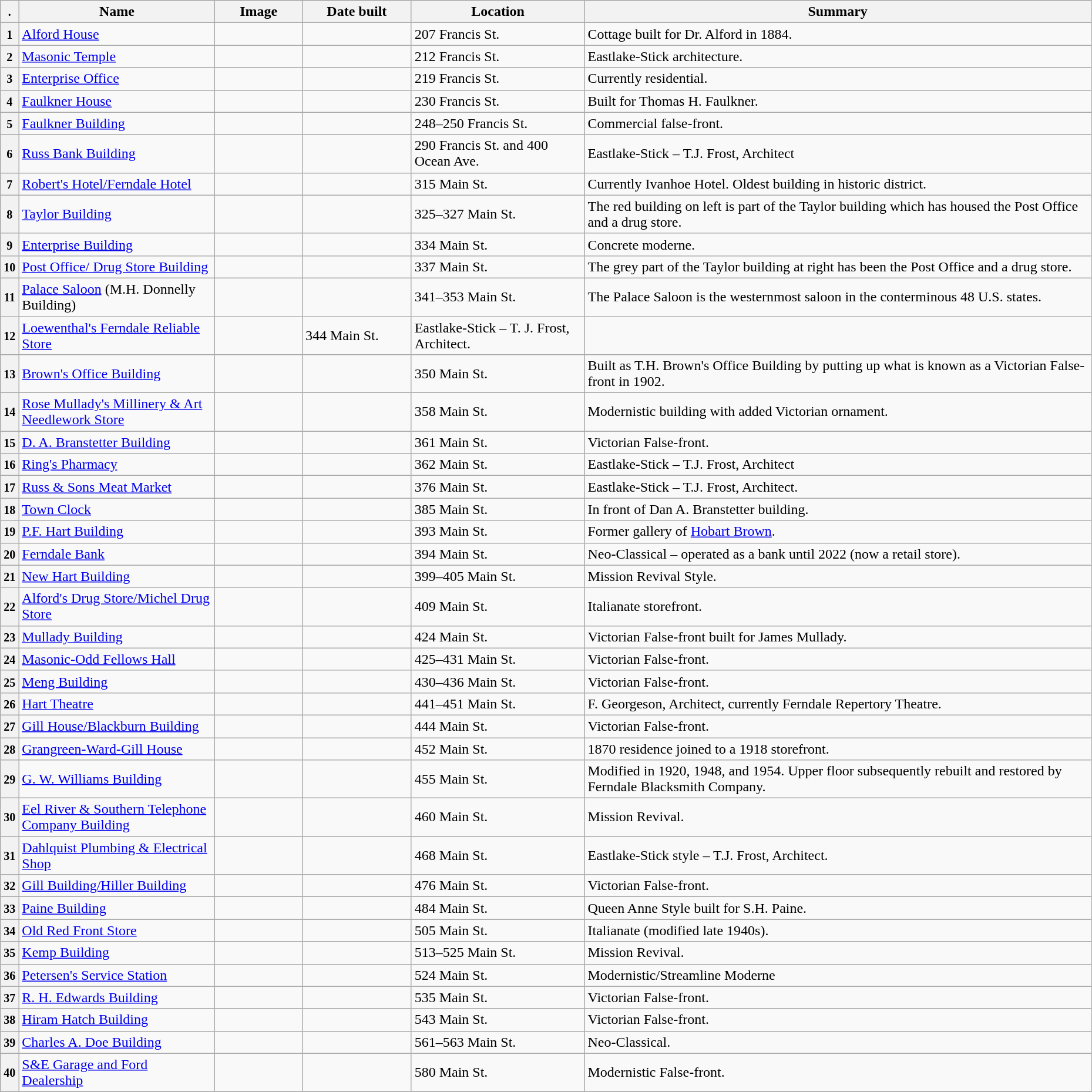<table class="wikitable sortable" style="width:98%">
<tr>
<th><small>.</small></th>
<th width = 18% ><strong>Name</strong></th>
<th width = 8% class="unsortable" ><strong>Image</strong></th>
<th width = 10% ><strong>Date built</strong></th>
<th><strong>Location</strong></th>
<th class="unsortable" ><strong>Summary</strong></th>
</tr>
<tr>
<th><small>1</small></th>
<td><a href='#'>Alford House</a></td>
<td></td>
<td></td>
<td>207 Francis St.</td>
<td>Cottage built for Dr. Alford in 1884.</td>
</tr>
<tr>
<th><small>2</small></th>
<td><a href='#'>Masonic Temple</a></td>
<td></td>
<td></td>
<td>212 Francis St.</td>
<td>Eastlake-Stick architecture.</td>
</tr>
<tr>
<th><small>3</small></th>
<td><a href='#'>Enterprise Office</a></td>
<td></td>
<td></td>
<td>219 Francis St.</td>
<td>Currently residential.</td>
</tr>
<tr>
<th><small>4</small></th>
<td><a href='#'>Faulkner House</a></td>
<td></td>
<td></td>
<td>230 Francis St.</td>
<td>Built for Thomas H. Faulkner.</td>
</tr>
<tr>
<th><small>5</small></th>
<td><a href='#'>Faulkner Building</a></td>
<td></td>
<td></td>
<td>248–250 Francis St.</td>
<td>Commercial false-front.</td>
</tr>
<tr>
<th><small>6</small></th>
<td><a href='#'>Russ Bank Building</a></td>
<td></td>
<td></td>
<td>290 Francis St. and 400 Ocean Ave.</td>
<td>Eastlake-Stick – T.J. Frost, Architect</td>
</tr>
<tr>
<th><small>7</small></th>
<td><a href='#'>Robert's Hotel/Ferndale Hotel</a></td>
<td></td>
<td></td>
<td>315 Main St.</td>
<td>Currently Ivanhoe Hotel. Oldest building in historic district.</td>
</tr>
<tr>
<th><small>8</small></th>
<td><a href='#'>Taylor Building</a></td>
<td></td>
<td></td>
<td>325–327 Main St.</td>
<td>The red building on left is part of the Taylor building which has housed the Post Office and a drug store.</td>
</tr>
<tr>
<th><small>9</small></th>
<td><a href='#'>Enterprise Building</a></td>
<td></td>
<td></td>
<td>334 Main St.</td>
<td>Concrete moderne.</td>
</tr>
<tr>
<th><small>10</small></th>
<td><a href='#'>Post Office/ Drug Store Building</a></td>
<td></td>
<td></td>
<td>337 Main St.</td>
<td>The grey part of the Taylor building at right has been the Post Office and a drug store.</td>
</tr>
<tr>
<th><small>11</small></th>
<td><a href='#'>Palace Saloon</a> (M.H. Donnelly Building)</td>
<td></td>
<td></td>
<td>341–353 Main St.</td>
<td>The Palace Saloon is the westernmost saloon in the conterminous 48 U.S. states.</td>
</tr>
<tr>
<th><small>12</small></th>
<td><a href='#'>Loewenthal's Ferndale Reliable Store</a></td>
<td></td>
<td>344 Main St.</td>
<td>Eastlake-Stick – T. J. Frost, Architect.</td>
</tr>
<tr>
<th><small>13</small></th>
<td><a href='#'>Brown's Office Building</a></td>
<td></td>
<td></td>
<td>350 Main St.</td>
<td>Built as T.H. Brown's Office Building by putting up what is known as a Victorian False-front in 1902.</td>
</tr>
<tr>
<th><small>14</small></th>
<td><a href='#'>Rose Mullady's Millinery & Art Needlework Store</a></td>
<td></td>
<td></td>
<td>358 Main St.</td>
<td>Modernistic building with added Victorian ornament.</td>
</tr>
<tr>
<th><small>15</small></th>
<td><a href='#'>D. A. Branstetter Building</a></td>
<td></td>
<td></td>
<td>361 Main St.</td>
<td>Victorian False-front.</td>
</tr>
<tr>
<th><small>16</small></th>
<td><a href='#'>Ring's Pharmacy</a></td>
<td></td>
<td></td>
<td>362 Main St.</td>
<td>Eastlake-Stick – T.J. Frost, Architect</td>
</tr>
<tr>
<th><small>17</small></th>
<td><a href='#'>Russ & Sons Meat Market</a></td>
<td></td>
<td></td>
<td>376 Main St.</td>
<td>Eastlake-Stick – T.J. Frost, Architect.</td>
</tr>
<tr>
<th><small>18</small></th>
<td><a href='#'>Town Clock</a></td>
<td></td>
<td></td>
<td>385 Main St.</td>
<td>In front of Dan A. Branstetter building.</td>
</tr>
<tr>
<th><small>19</small></th>
<td><a href='#'>P.F. Hart Building</a></td>
<td></td>
<td></td>
<td>393 Main St.</td>
<td>Former gallery of <a href='#'>Hobart Brown</a>.</td>
</tr>
<tr>
<th><small>20</small></th>
<td><a href='#'>Ferndale Bank</a></td>
<td></td>
<td></td>
<td>394 Main St.</td>
<td>Neo-Classical – operated as a bank until 2022 (now a retail store).</td>
</tr>
<tr>
<th><small>21</small></th>
<td><a href='#'>New Hart Building</a></td>
<td></td>
<td></td>
<td>399–405 Main St.</td>
<td>Mission Revival Style.</td>
</tr>
<tr>
<th><small>22</small></th>
<td><a href='#'>Alford's Drug Store/Michel Drug Store</a></td>
<td></td>
<td></td>
<td>409 Main St.</td>
<td>Italianate storefront.</td>
</tr>
<tr>
<th><small>23</small></th>
<td><a href='#'>Mullady Building</a></td>
<td></td>
<td></td>
<td>424 Main St.</td>
<td>Victorian False-front built for James Mullady.</td>
</tr>
<tr>
<th><small>24</small></th>
<td><a href='#'>Masonic-Odd Fellows Hall</a></td>
<td></td>
<td></td>
<td>425–431 Main St.</td>
<td>Victorian False-front.</td>
</tr>
<tr>
<th><small>25</small></th>
<td><a href='#'>Meng Building</a></td>
<td></td>
<td></td>
<td>430–436 Main St.</td>
<td>Victorian False-front.</td>
</tr>
<tr>
<th><small>26</small></th>
<td><a href='#'>Hart Theatre</a></td>
<td></td>
<td></td>
<td>441–451 Main St.</td>
<td>F. Georgeson, Architect, currently Ferndale Repertory Theatre.</td>
</tr>
<tr>
<th><small>27</small></th>
<td><a href='#'>Gill House/Blackburn Building</a></td>
<td></td>
<td></td>
<td>444 Main St.</td>
<td>Victorian False-front.</td>
</tr>
<tr>
<th><small>28</small></th>
<td><a href='#'>Grangreen-Ward-Gill House</a></td>
<td></td>
<td></td>
<td>452 Main St.</td>
<td>1870 residence joined to a 1918 storefront.</td>
</tr>
<tr>
<th><small>29</small></th>
<td><a href='#'>G. W. Williams Building</a></td>
<td></td>
<td></td>
<td>455 Main St.</td>
<td>Modified in 1920, 1948, and 1954. Upper floor subsequently rebuilt and restored by Ferndale Blacksmith Company.</td>
</tr>
<tr>
<th><small>30</small></th>
<td><a href='#'>Eel River & Southern Telephone Company Building</a></td>
<td></td>
<td></td>
<td>460 Main St.</td>
<td>Mission Revival.</td>
</tr>
<tr>
<th><small>31</small></th>
<td><a href='#'>Dahlquist Plumbing & Electrical Shop</a></td>
<td></td>
<td></td>
<td>468 Main St.</td>
<td>Eastlake-Stick style – T.J. Frost, Architect.</td>
</tr>
<tr>
<th><small>32</small></th>
<td><a href='#'>Gill Building/Hiller Building</a></td>
<td></td>
<td></td>
<td>476 Main St.</td>
<td>Victorian False-front.</td>
</tr>
<tr>
<th><small>33</small></th>
<td><a href='#'>Paine Building</a></td>
<td></td>
<td></td>
<td>484 Main St.</td>
<td>Queen Anne Style built for S.H. Paine.</td>
</tr>
<tr>
<th><small>34</small></th>
<td><a href='#'>Old Red Front Store</a></td>
<td></td>
<td></td>
<td>505 Main St.</td>
<td>Italianate (modified late 1940s).</td>
</tr>
<tr>
<th><small>35</small></th>
<td><a href='#'>Kemp Building</a></td>
<td></td>
<td></td>
<td>513–525 Main St.</td>
<td>Mission Revival.</td>
</tr>
<tr>
<th><small>36</small></th>
<td><a href='#'>Petersen's Service Station</a></td>
<td></td>
<td></td>
<td>524 Main St.</td>
<td>Modernistic/Streamline Moderne</td>
</tr>
<tr>
<th><small>37</small></th>
<td><a href='#'>R. H. Edwards Building</a></td>
<td></td>
<td></td>
<td>535 Main St.</td>
<td>Victorian False-front.</td>
</tr>
<tr>
<th><small>38</small></th>
<td><a href='#'>Hiram Hatch Building</a></td>
<td></td>
<td></td>
<td>543 Main St.</td>
<td>Victorian False-front.</td>
</tr>
<tr>
<th><small>39</small></th>
<td><a href='#'>Charles A. Doe Building</a></td>
<td></td>
<td></td>
<td>561–563 Main St.</td>
<td>Neo-Classical.</td>
</tr>
<tr>
<th><small>40</small></th>
<td><a href='#'>S&E Garage and Ford Dealership</a></td>
<td></td>
<td></td>
<td>580 Main St.</td>
<td>Modernistic False-front.</td>
</tr>
<tr>
</tr>
</table>
